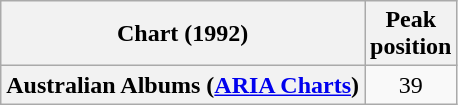<table class="wikitable sortable plainrowheaders" style="text-align:center">
<tr>
<th scope="col">Chart (1992)</th>
<th scope="col">Peak<br>position</th>
</tr>
<tr>
<th scope="row">Australian Albums (<a href='#'>ARIA Charts</a>)</th>
<td>39</td>
</tr>
</table>
